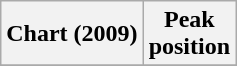<table class="wikitable plainrowheaders" style="text-align:center">
<tr>
<th>Chart (2009)</th>
<th>Peak<br>position</th>
</tr>
<tr>
</tr>
</table>
